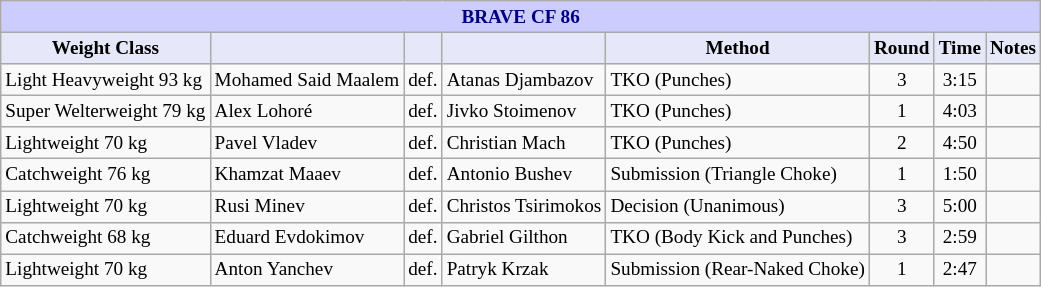<table class="wikitable" style="font-size: 80%;">
<tr>
<th colspan="8" style="background-color: #ccf; color: #000080; text-align: center;"><strong>BRAVE CF 86</strong></th>
</tr>
<tr>
<th colspan="1" style="background-color: #E6E8FA; color: #000000; text-align: center;">Weight Class</th>
<th colspan="1" style="background-color: #E6E8FA; color: #000000; text-align: center;"></th>
<th colspan="1" style="background-color: #E6E8FA; color: #000000; text-align: center;"></th>
<th colspan="1" style="background-color: #E6E8FA; color: #000000; text-align: center;"></th>
<th colspan="1" style="background-color: #E6E8FA; color: #000000; text-align: center;">Method</th>
<th colspan="1" style="background-color: #E6E8FA; color: #000000; text-align: center;">Round</th>
<th colspan="1" style="background-color: #E6E8FA; color: #000000; text-align: center;">Time</th>
<th colspan="1" style="background-color: #E6E8FA; color: #000000; text-align: center;">Notes</th>
</tr>
<tr>
<td>Light Heavyweight 93 kg</td>
<td> Mohamed Said Maalem</td>
<td align=center>def.</td>
<td> Atanas Djambazov</td>
<td>TKO (Punches)</td>
<td align=center>3</td>
<td align=center>3:15</td>
<td></td>
</tr>
<tr>
<td>Super Welterweight 79 kg</td>
<td> Alex Lohoré</td>
<td align=center>def.</td>
<td> Jivko Stoimenov</td>
<td>TKO (Punches)</td>
<td align=center>1</td>
<td align=center>4:03</td>
<td></td>
</tr>
<tr>
<td>Lightweight 70 kg</td>
<td> Pavel Vladev</td>
<td align=center>def.</td>
<td> Christian Mach</td>
<td>TKO (Punches)</td>
<td align=center>2</td>
<td align=center>4:50</td>
<td></td>
</tr>
<tr>
<td>Catchweight 76 kg</td>
<td> Khamzat Maaev</td>
<td align=center>def.</td>
<td> Antonio Bushev</td>
<td>Submission (Triangle Choke)</td>
<td align=center>1</td>
<td align=center>1:50</td>
<td></td>
</tr>
<tr>
<td>Lightweight 70 kg</td>
<td> Rusi Minev</td>
<td align=center>def.</td>
<td> Christos Tsirimokos</td>
<td>Decision (Unanimous)</td>
<td align=center>3</td>
<td align=center>5:00</td>
<td></td>
</tr>
<tr>
<td>Catchweight 68 kg</td>
<td> Eduard Evdokimov</td>
<td align=center>def.</td>
<td> Gabriel Gilthon</td>
<td>TKO (Body Kick and Punches)</td>
<td align=center>3</td>
<td align=center>2:59</td>
<td></td>
</tr>
<tr>
<td>Lightweight 70 kg</td>
<td> Anton Yanchev</td>
<td align=center>def.</td>
<td> Patryk Krzak</td>
<td>Submission (Rear-Naked Choke)</td>
<td align=center>1</td>
<td align=center>2:47</td>
<td></td>
</tr>
</table>
